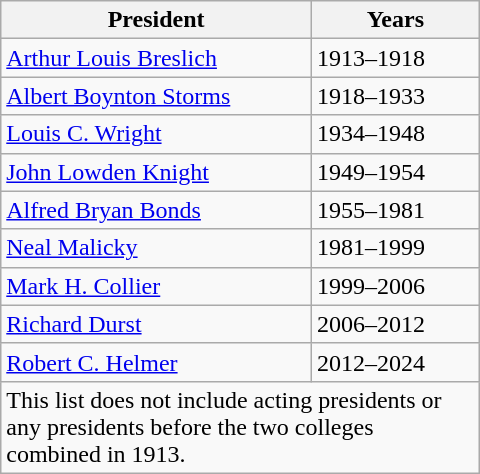<table class="wikitable floatleft" style="max-width: 20em;">
<tr>
<th scope="col">President</th>
<th scope="col">Years</th>
</tr>
<tr>
<td><a href='#'>Arthur Louis Breslich</a></td>
<td>1913–1918</td>
</tr>
<tr>
<td><a href='#'>Albert Boynton Storms</a></td>
<td>1918–1933</td>
</tr>
<tr>
<td><a href='#'>Louis C. Wright</a></td>
<td>1934–1948</td>
</tr>
<tr>
<td><a href='#'>John Lowden Knight</a></td>
<td>1949–1954</td>
</tr>
<tr>
<td><a href='#'>Alfred Bryan Bonds</a></td>
<td>1955–1981</td>
</tr>
<tr>
<td><a href='#'>Neal Malicky</a></td>
<td>1981–1999</td>
</tr>
<tr>
<td><a href='#'>Mark H. Collier</a></td>
<td>1999–2006</td>
</tr>
<tr>
<td><a href='#'>Richard Durst</a></td>
<td>2006–2012</td>
</tr>
<tr>
<td><a href='#'>Robert C. Helmer</a></td>
<td>2012–2024</td>
</tr>
<tr>
<td colspan=2>This list does not include acting presidents or any presidents before the two colleges combined in 1913.</td>
</tr>
</table>
